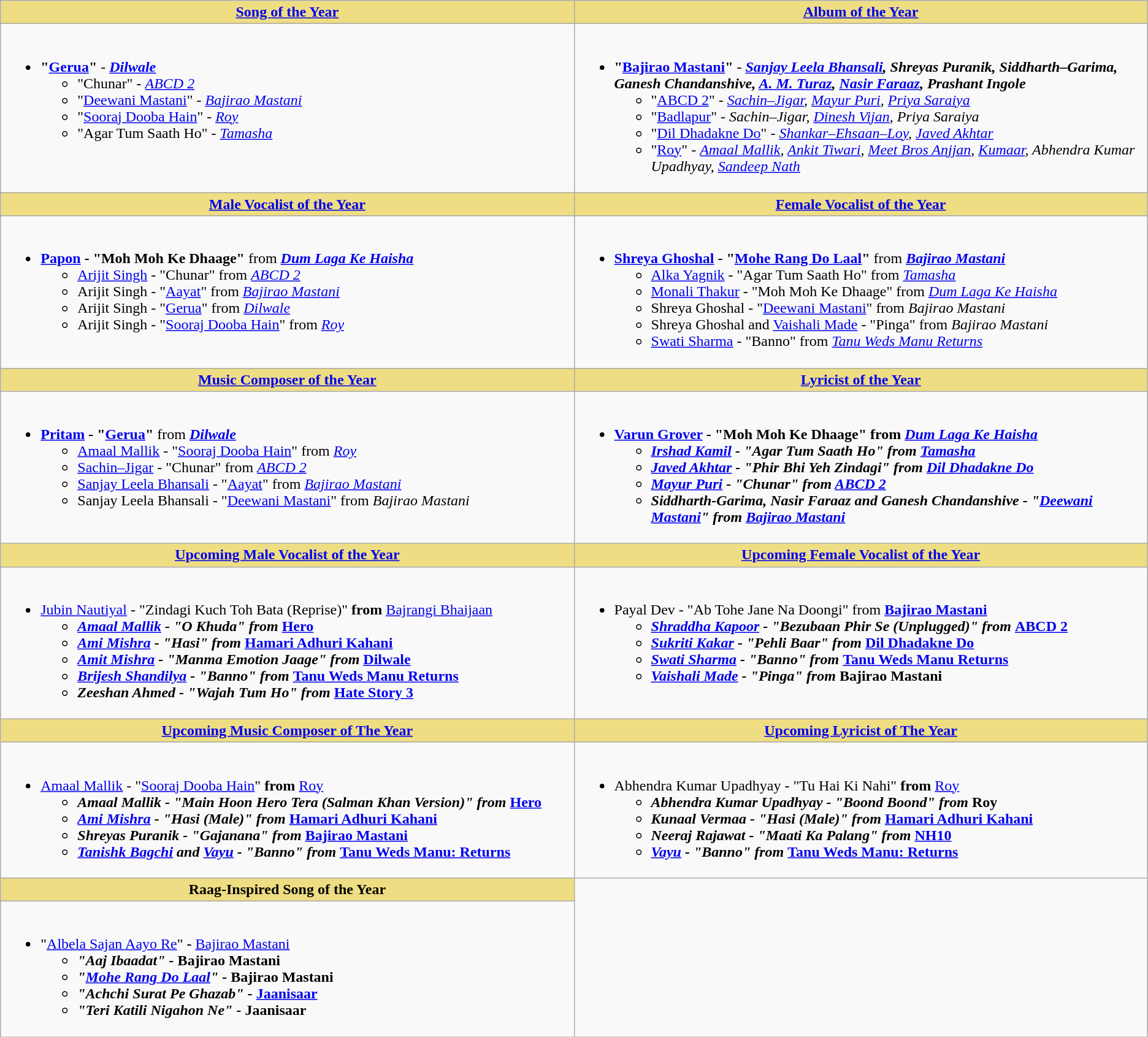<table class="wikitable">
<tr>
<th style="background:#EEDD82; width:50%;"><a href='#'>Song of the Year</a></th>
<th style="background:#EEDD82; width:50%;"><a href='#'>Album of the Year</a></th>
</tr>
<tr>
<td valign="top"><br><ul><li><strong>"<a href='#'>Gerua</a>"</strong> - <strong><em><a href='#'>Dilwale</a></em></strong><ul><li>"Chunar" - <em><a href='#'>ABCD 2</a></em></li><li>"<a href='#'>Deewani Mastani</a>" - <em><a href='#'>Bajirao Mastani</a></em></li><li>"<a href='#'>Sooraj Dooba Hain</a>" - <em><a href='#'>Roy</a></em></li><li>"Agar Tum Saath Ho" - <em><a href='#'>Tamasha</a></em></li></ul></li></ul></td>
<td valign="top"><br><ul><li><strong>"<a href='#'>Bajirao Mastani</a>"</strong> - <strong><em><a href='#'>Sanjay Leela Bhansali</a>, Shreyas Puranik, Siddharth–Garima, Ganesh Chandanshive, <a href='#'>A. M. Turaz</a>, <a href='#'>Nasir Faraaz</a>, Prashant Ingole</em></strong><ul><li>"<a href='#'>ABCD 2</a>" - <em><a href='#'>Sachin–Jigar</a>, <a href='#'>Mayur Puri</a>, <a href='#'>Priya Saraiya</a></em></li><li>"<a href='#'>Badlapur</a>" - <em>Sachin–Jigar, <a href='#'>Dinesh Vijan</a>, Priya Saraiya</em></li><li>"<a href='#'>Dil Dhadakne Do</a>" - <em><a href='#'>Shankar–Ehsaan–Loy</a>, <a href='#'>Javed Akhtar</a></em></li><li>"<a href='#'>Roy</a>" - <em><a href='#'>Amaal Mallik</a>, <a href='#'>Ankit Tiwari</a>, <a href='#'>Meet Bros Anjjan</a>, <a href='#'>Kumaar</a>, Abhendra Kumar Upadhyay, <a href='#'>Sandeep Nath</a></em></li></ul></li></ul></td>
</tr>
<tr>
<th style="background:#EEDD82;"><a href='#'>Male Vocalist of the Year</a></th>
<th style="background:#EEDD82;"><a href='#'>Female Vocalist of the Year</a></th>
</tr>
<tr>
<td valign="top"><br><ul><li><strong><a href='#'>Papon</a> - "Moh Moh Ke Dhaage"</strong> from <strong><em><a href='#'>Dum Laga Ke Haisha</a></em></strong><ul><li><a href='#'>Arijit Singh</a> - "Chunar" from <em><a href='#'>ABCD 2</a></em></li><li>Arijit Singh - "<a href='#'>Aayat</a>" from <em><a href='#'>Bajirao Mastani</a></em></li><li>Arijit Singh - "<a href='#'>Gerua</a>" from <em><a href='#'>Dilwale</a></em></li><li>Arijit Singh - "<a href='#'>Sooraj Dooba Hain</a>" from <em><a href='#'>Roy</a></em></li></ul></li></ul></td>
<td valign="top"><br><ul><li><strong><a href='#'>Shreya Ghoshal</a> - "<a href='#'>Mohe Rang Do Laal</a>"</strong> from <strong><em><a href='#'>Bajirao Mastani</a></em></strong><ul><li><a href='#'>Alka Yagnik</a> - "Agar Tum Saath Ho" from <em><a href='#'>Tamasha</a></em></li><li><a href='#'>Monali Thakur</a> - "Moh Moh Ke Dhaage" from <em><a href='#'>Dum Laga Ke Haisha</a></em></li><li>Shreya Ghoshal - "<a href='#'>Deewani Mastani</a>" from <em>Bajirao Mastani</em></li><li>Shreya Ghoshal and <a href='#'>Vaishali Made</a> - "Pinga" from <em>Bajirao Mastani</em></li><li><a href='#'>Swati Sharma</a> - "Banno" from <em><a href='#'>Tanu Weds Manu Returns</a></em></li></ul></li></ul></td>
</tr>
<tr>
<th style="background:#EEDD82;"><a href='#'>Music Composer of the Year</a></th>
<th style="background:#EEDD82;"><a href='#'>Lyricist of the Year</a></th>
</tr>
<tr>
<td valign="top"><br><ul><li><strong><a href='#'>Pritam</a> - "<a href='#'>Gerua</a>"</strong> from <strong><em><a href='#'>Dilwale</a></em></strong><ul><li><a href='#'>Amaal Mallik</a> - "<a href='#'>Sooraj Dooba Hain</a>" from <em><a href='#'>Roy</a></em></li><li><a href='#'>Sachin–Jigar</a> - "Chunar" from <em><a href='#'>ABCD 2</a></em></li><li><a href='#'>Sanjay Leela Bhansali</a> - "<a href='#'>Aayat</a>" from <em><a href='#'>Bajirao Mastani</a></em></li><li>Sanjay Leela Bhansali - "<a href='#'>Deewani Mastani</a>" from <em>Bajirao Mastani</em></li></ul></li></ul></td>
<td valign="top"><br><ul><li><strong><a href='#'>Varun Grover</a> - "Moh Moh Ke Dhaage" from <em><a href='#'>Dum Laga Ke Haisha</a><strong><em><ul><li><a href='#'>Irshad Kamil</a> - "Agar Tum Saath Ho" from </em><a href='#'>Tamasha</a><em></li><li><a href='#'>Javed Akhtar</a> - "Phir Bhi Yeh Zindagi" from </em><a href='#'>Dil Dhadakne Do</a><em></li><li><a href='#'>Mayur Puri</a> - "Chunar" from </em><a href='#'>ABCD 2</a><em></li><li>Siddharth-Garima, Nasir Faraaz and Ganesh Chandanshive - "<a href='#'>Deewani Mastani</a>" from </em><a href='#'>Bajirao Mastani</a><em></li></ul></li></ul></td>
</tr>
<tr>
<th style="background:#EEDD82;"><a href='#'>Upcoming Male Vocalist of the Year</a></th>
<th style="background:#EEDD82;"><a href='#'>Upcoming Female Vocalist of the Year</a></th>
</tr>
<tr>
<td valign="top"><br><ul><li></strong><a href='#'>Jubin Nautiyal</a> - "Zindagi Kuch Toh Bata (Reprise)"<strong> from </em></strong><a href='#'>Bajrangi Bhaijaan</a><strong><em><ul><li><a href='#'>Amaal Mallik</a> - "O Khuda" from </em><a href='#'>Hero</a><em></li><li><a href='#'>Ami Mishra</a> - "Hasi" from </em><a href='#'>Hamari Adhuri Kahani</a><em></li><li><a href='#'>Amit Mishra</a> - "Manma Emotion Jaage" from </em><a href='#'>Dilwale</a><em></li><li><a href='#'>Brijesh Shandilya</a> - "Banno" from </em><a href='#'>Tanu Weds Manu Returns</a><em></li><li>Zeeshan Ahmed - "Wajah Tum Ho" from </em><a href='#'>Hate Story 3</a><em></li></ul></li></ul></td>
<td valign="top"><br><ul><li></strong>Payal Dev - "Ab Tohe Jane Na Doongi" from<strong> </em><a href='#'>Bajirao Mastani</a><em><ul><li><a href='#'>Shraddha Kapoor</a> - "Bezubaan Phir Se (Unplugged)" from </em><a href='#'>ABCD 2</a><em></li><li><a href='#'>Sukriti Kakar</a> - "Pehli Baar" from </em><a href='#'>Dil Dhadakne Do</a><em></li><li><a href='#'>Swati Sharma</a> - "Banno" from </em><a href='#'>Tanu Weds Manu Returns</a><em></li><li><a href='#'>Vaishali Made</a> - "Pinga" from </em>Bajirao Mastani<em></li></ul></li></ul></td>
</tr>
<tr>
<th style="background:#EEDD82;"><a href='#'>Upcoming Music Composer of The Year</a></th>
<th style="background:#EEDD82;"><a href='#'>Upcoming Lyricist of The Year</a></th>
</tr>
<tr>
<td valign="top"><br><ul><li></strong><a href='#'>Amaal Mallik</a> - "<a href='#'>Sooraj Dooba Hain</a>"<strong> from </em></strong><a href='#'>Roy</a><strong><em><ul><li>Amaal Mallik - "Main Hoon Hero Tera (Salman Khan Version)" from </em><a href='#'>Hero</a><em></li><li><a href='#'>Ami Mishra</a> - "Hasi (Male)" from </em><a href='#'>Hamari Adhuri Kahani</a><em></li><li>Shreyas Puranik - "Gajanana" from </em><a href='#'>Bajirao Mastani</a><em></li><li><a href='#'>Tanishk Bagchi</a> and <a href='#'>Vayu</a> - "Banno" from </em><a href='#'>Tanu Weds Manu: Returns</a><em></li></ul></li></ul></td>
<td valign="top"><br><ul><li></strong>Abhendra Kumar Upadhyay - "Tu Hai Ki Nahi"<strong> from </em></strong><a href='#'>Roy</a><strong><em><ul><li>Abhendra Kumar Upadhyay - "Boond Boond" from </em>Roy<em></li><li>Kunaal Vermaa - "Hasi (Male)" from </em><a href='#'>Hamari Adhuri Kahani</a><em></li><li>Neeraj Rajawat - "Maati Ka Palang" from </em><a href='#'>NH10</a><em></li><li><a href='#'>Vayu</a> - "Banno" from </em><a href='#'>Tanu Weds Manu: Returns</a><em></li></ul></li></ul></td>
</tr>
<tr>
<th style="background:#EEDD82;">Raag-Inspired Song of the Year</th>
</tr>
<tr>
<td valign="top"><br><ul><li></strong>"<a href='#'>Albela Sajan Aayo Re</a>"<strong> - </em></strong><a href='#'>Bajirao Mastani</a><strong><em><ul><li>"Aaj Ibaadat" - </em>Bajirao Mastani<em></li><li>"<a href='#'>Mohe Rang Do Laal</a>" - </em>Bajirao Mastani<em></li><li>"Achchi Surat Pe Ghazab" - </em><a href='#'>Jaanisaar</a><em></li><li>"Teri Katili Nigahon Ne" - </em>Jaanisaar<em></li></ul></li></ul></td>
</tr>
</table>
